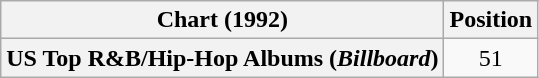<table class="wikitable plainrowheaders" style="text-align:center">
<tr>
<th scope="col">Chart (1992)</th>
<th scope="col">Position</th>
</tr>
<tr>
<th scope="row">US Top R&B/Hip-Hop Albums (<em>Billboard</em>)</th>
<td>51</td>
</tr>
</table>
